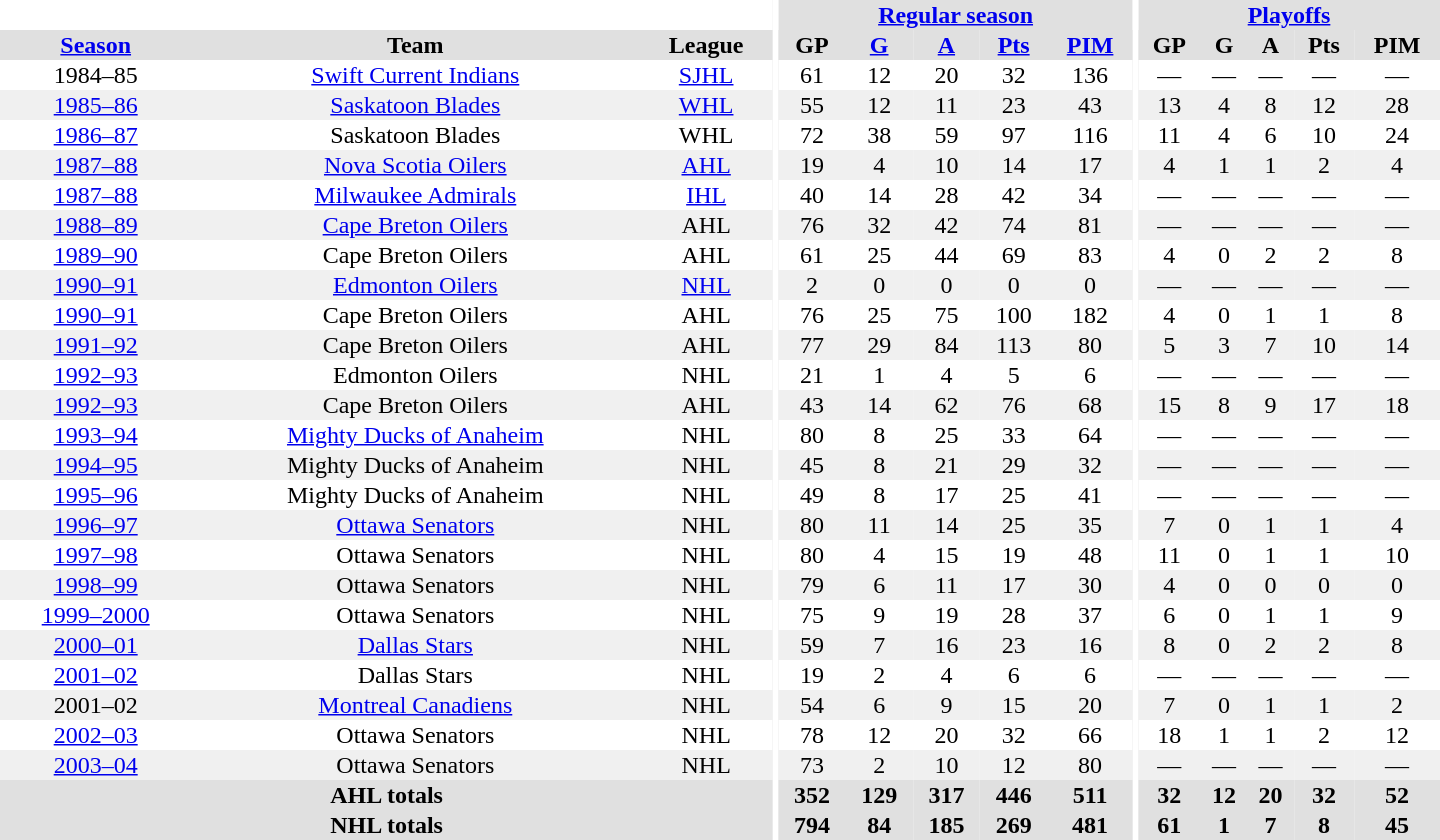<table border="0" cellpadding="1" cellspacing="0" style="text-align:center; width:60em">
<tr bgcolor="#e0e0e0">
<th colspan="3" bgcolor="#ffffff"></th>
<th rowspan="99" bgcolor="#ffffff"></th>
<th colspan="5"><a href='#'>Regular season</a></th>
<th rowspan="99" bgcolor="#ffffff"></th>
<th colspan="5"><a href='#'>Playoffs</a></th>
</tr>
<tr bgcolor="#e0e0e0">
<th><a href='#'>Season</a></th>
<th>Team</th>
<th>League</th>
<th>GP</th>
<th><a href='#'>G</a></th>
<th><a href='#'>A</a></th>
<th><a href='#'>Pts</a></th>
<th><a href='#'>PIM</a></th>
<th>GP</th>
<th>G</th>
<th>A</th>
<th>Pts</th>
<th>PIM</th>
</tr>
<tr>
<td>1984–85</td>
<td><a href='#'>Swift Current Indians</a></td>
<td><a href='#'>SJHL</a></td>
<td>61</td>
<td>12</td>
<td>20</td>
<td>32</td>
<td>136</td>
<td>—</td>
<td>—</td>
<td>—</td>
<td>—</td>
<td>—</td>
</tr>
<tr bgcolor="#f0f0f0">
<td><a href='#'>1985–86</a></td>
<td><a href='#'>Saskatoon Blades</a></td>
<td><a href='#'>WHL</a></td>
<td>55</td>
<td>12</td>
<td>11</td>
<td>23</td>
<td>43</td>
<td>13</td>
<td>4</td>
<td>8</td>
<td>12</td>
<td>28</td>
</tr>
<tr>
<td><a href='#'>1986–87</a></td>
<td>Saskatoon Blades</td>
<td>WHL</td>
<td>72</td>
<td>38</td>
<td>59</td>
<td>97</td>
<td>116</td>
<td>11</td>
<td>4</td>
<td>6</td>
<td>10</td>
<td>24</td>
</tr>
<tr bgcolor="#f0f0f0">
<td><a href='#'>1987–88</a></td>
<td><a href='#'>Nova Scotia Oilers</a></td>
<td><a href='#'>AHL</a></td>
<td>19</td>
<td>4</td>
<td>10</td>
<td>14</td>
<td>17</td>
<td>4</td>
<td>1</td>
<td>1</td>
<td>2</td>
<td>4</td>
</tr>
<tr>
<td><a href='#'>1987–88</a></td>
<td><a href='#'>Milwaukee Admirals</a></td>
<td><a href='#'>IHL</a></td>
<td>40</td>
<td>14</td>
<td>28</td>
<td>42</td>
<td>34</td>
<td>—</td>
<td>—</td>
<td>—</td>
<td>—</td>
<td>—</td>
</tr>
<tr bgcolor="#f0f0f0">
<td><a href='#'>1988–89</a></td>
<td><a href='#'>Cape Breton Oilers</a></td>
<td>AHL</td>
<td>76</td>
<td>32</td>
<td>42</td>
<td>74</td>
<td>81</td>
<td>—</td>
<td>—</td>
<td>—</td>
<td>—</td>
<td>—</td>
</tr>
<tr>
<td><a href='#'>1989–90</a></td>
<td>Cape Breton Oilers</td>
<td>AHL</td>
<td>61</td>
<td>25</td>
<td>44</td>
<td>69</td>
<td>83</td>
<td>4</td>
<td>0</td>
<td>2</td>
<td>2</td>
<td>8</td>
</tr>
<tr bgcolor="#f0f0f0">
<td><a href='#'>1990–91</a></td>
<td><a href='#'>Edmonton Oilers</a></td>
<td><a href='#'>NHL</a></td>
<td>2</td>
<td>0</td>
<td>0</td>
<td>0</td>
<td>0</td>
<td>—</td>
<td>—</td>
<td>—</td>
<td>—</td>
<td>—</td>
</tr>
<tr>
<td><a href='#'>1990–91</a></td>
<td>Cape Breton Oilers</td>
<td>AHL</td>
<td>76</td>
<td>25</td>
<td>75</td>
<td>100</td>
<td>182</td>
<td>4</td>
<td>0</td>
<td>1</td>
<td>1</td>
<td>8</td>
</tr>
<tr bgcolor="#f0f0f0">
<td><a href='#'>1991–92</a></td>
<td>Cape Breton Oilers</td>
<td>AHL</td>
<td>77</td>
<td>29</td>
<td>84</td>
<td>113</td>
<td>80</td>
<td>5</td>
<td>3</td>
<td>7</td>
<td>10</td>
<td>14</td>
</tr>
<tr>
<td><a href='#'>1992–93</a></td>
<td>Edmonton Oilers</td>
<td>NHL</td>
<td>21</td>
<td>1</td>
<td>4</td>
<td>5</td>
<td>6</td>
<td>—</td>
<td>—</td>
<td>—</td>
<td>—</td>
<td>—</td>
</tr>
<tr bgcolor="#f0f0f0">
<td><a href='#'>1992–93</a></td>
<td>Cape Breton Oilers</td>
<td>AHL</td>
<td>43</td>
<td>14</td>
<td>62</td>
<td>76</td>
<td>68</td>
<td>15</td>
<td>8</td>
<td>9</td>
<td>17</td>
<td>18</td>
</tr>
<tr>
<td><a href='#'>1993–94</a></td>
<td><a href='#'>Mighty Ducks of Anaheim</a></td>
<td>NHL</td>
<td>80</td>
<td>8</td>
<td>25</td>
<td>33</td>
<td>64</td>
<td>—</td>
<td>—</td>
<td>—</td>
<td>—</td>
<td>—</td>
</tr>
<tr bgcolor="#f0f0f0">
<td><a href='#'>1994–95</a></td>
<td>Mighty Ducks of Anaheim</td>
<td>NHL</td>
<td>45</td>
<td>8</td>
<td>21</td>
<td>29</td>
<td>32</td>
<td>—</td>
<td>—</td>
<td>—</td>
<td>—</td>
<td>—</td>
</tr>
<tr>
<td><a href='#'>1995–96</a></td>
<td>Mighty Ducks of Anaheim</td>
<td>NHL</td>
<td>49</td>
<td>8</td>
<td>17</td>
<td>25</td>
<td>41</td>
<td>—</td>
<td>—</td>
<td>—</td>
<td>—</td>
<td>—</td>
</tr>
<tr bgcolor="#f0f0f0">
<td><a href='#'>1996–97</a></td>
<td><a href='#'>Ottawa Senators</a></td>
<td>NHL</td>
<td>80</td>
<td>11</td>
<td>14</td>
<td>25</td>
<td>35</td>
<td>7</td>
<td>0</td>
<td>1</td>
<td>1</td>
<td>4</td>
</tr>
<tr>
<td><a href='#'>1997–98</a></td>
<td>Ottawa Senators</td>
<td>NHL</td>
<td>80</td>
<td>4</td>
<td>15</td>
<td>19</td>
<td>48</td>
<td>11</td>
<td>0</td>
<td>1</td>
<td>1</td>
<td>10</td>
</tr>
<tr bgcolor="#f0f0f0">
<td><a href='#'>1998–99</a></td>
<td>Ottawa Senators</td>
<td>NHL</td>
<td>79</td>
<td>6</td>
<td>11</td>
<td>17</td>
<td>30</td>
<td>4</td>
<td>0</td>
<td>0</td>
<td>0</td>
<td>0</td>
</tr>
<tr>
<td><a href='#'>1999–2000</a></td>
<td>Ottawa Senators</td>
<td>NHL</td>
<td>75</td>
<td>9</td>
<td>19</td>
<td>28</td>
<td>37</td>
<td>6</td>
<td>0</td>
<td>1</td>
<td>1</td>
<td>9</td>
</tr>
<tr bgcolor="#f0f0f0">
<td><a href='#'>2000–01</a></td>
<td><a href='#'>Dallas Stars</a></td>
<td>NHL</td>
<td>59</td>
<td>7</td>
<td>16</td>
<td>23</td>
<td>16</td>
<td>8</td>
<td>0</td>
<td>2</td>
<td>2</td>
<td>8</td>
</tr>
<tr>
<td><a href='#'>2001–02</a></td>
<td>Dallas Stars</td>
<td>NHL</td>
<td>19</td>
<td>2</td>
<td>4</td>
<td>6</td>
<td>6</td>
<td>—</td>
<td>—</td>
<td>—</td>
<td>—</td>
<td>—</td>
</tr>
<tr bgcolor="#f0f0f0">
<td>2001–02</td>
<td><a href='#'>Montreal Canadiens</a></td>
<td>NHL</td>
<td>54</td>
<td>6</td>
<td>9</td>
<td>15</td>
<td>20</td>
<td>7</td>
<td>0</td>
<td>1</td>
<td>1</td>
<td>2</td>
</tr>
<tr>
<td><a href='#'>2002–03</a></td>
<td>Ottawa Senators</td>
<td>NHL</td>
<td>78</td>
<td>12</td>
<td>20</td>
<td>32</td>
<td>66</td>
<td>18</td>
<td>1</td>
<td>1</td>
<td>2</td>
<td>12</td>
</tr>
<tr bgcolor="#f0f0f0">
<td><a href='#'>2003–04</a></td>
<td>Ottawa Senators</td>
<td>NHL</td>
<td>73</td>
<td>2</td>
<td>10</td>
<td>12</td>
<td>80</td>
<td>—</td>
<td>—</td>
<td>—</td>
<td>—</td>
<td>—</td>
</tr>
<tr style="background:#e0e0e0;">
<th colspan="3">AHL totals</th>
<th>352</th>
<th>129</th>
<th>317</th>
<th>446</th>
<th>511</th>
<th>32</th>
<th>12</th>
<th>20</th>
<th>32</th>
<th>52</th>
</tr>
<tr style="background:#e0e0e0;">
<th colspan="3">NHL totals</th>
<th>794</th>
<th>84</th>
<th>185</th>
<th>269</th>
<th>481</th>
<th>61</th>
<th>1</th>
<th>7</th>
<th>8</th>
<th>45</th>
</tr>
</table>
